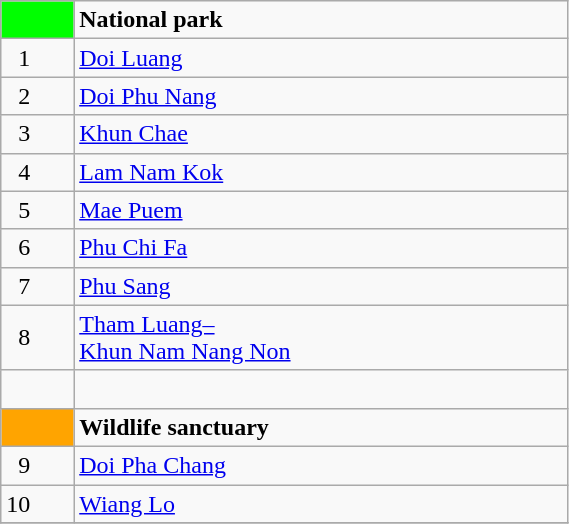<table class= "wikitable" style= "width:30%; display:inline-table;">
<tr>
<td style="width:3%; background:#00FF00;"> </td>
<td style="width:27%;"><strong>National park</strong></td>
</tr>
<tr>
<td>  1</td>
<td><a href='#'>Doi Luang</a></td>
</tr>
<tr>
<td>  2</td>
<td><a href='#'>Doi Phu Nang</a></td>
</tr>
<tr>
<td>  3</td>
<td><a href='#'>Khun Chae</a></td>
</tr>
<tr>
<td>  4</td>
<td><a href='#'>Lam Nam Kok</a></td>
</tr>
<tr>
<td>  5</td>
<td><a href='#'>Mae Puem</a></td>
</tr>
<tr>
<td>  6</td>
<td><a href='#'>Phu Chi Fa</a></td>
</tr>
<tr>
<td>  7</td>
<td><a href='#'>Phu Sang</a></td>
</tr>
<tr>
<td>  8</td>
<td><a href='#'>Tham Luang–<br>Khun Nam Nang Non</a></td>
</tr>
<tr>
<td> </td>
<td> </td>
</tr>
<tr>
<td style="background:#FFA400;"> </td>
<td><strong>Wildlife sanctuary</strong></td>
</tr>
<tr>
<td>  9</td>
<td><a href='#'>Doi Pha Chang</a></td>
</tr>
<tr>
<td>10</td>
<td><a href='#'>Wiang Lo</a></td>
</tr>
<tr>
</tr>
</table>
